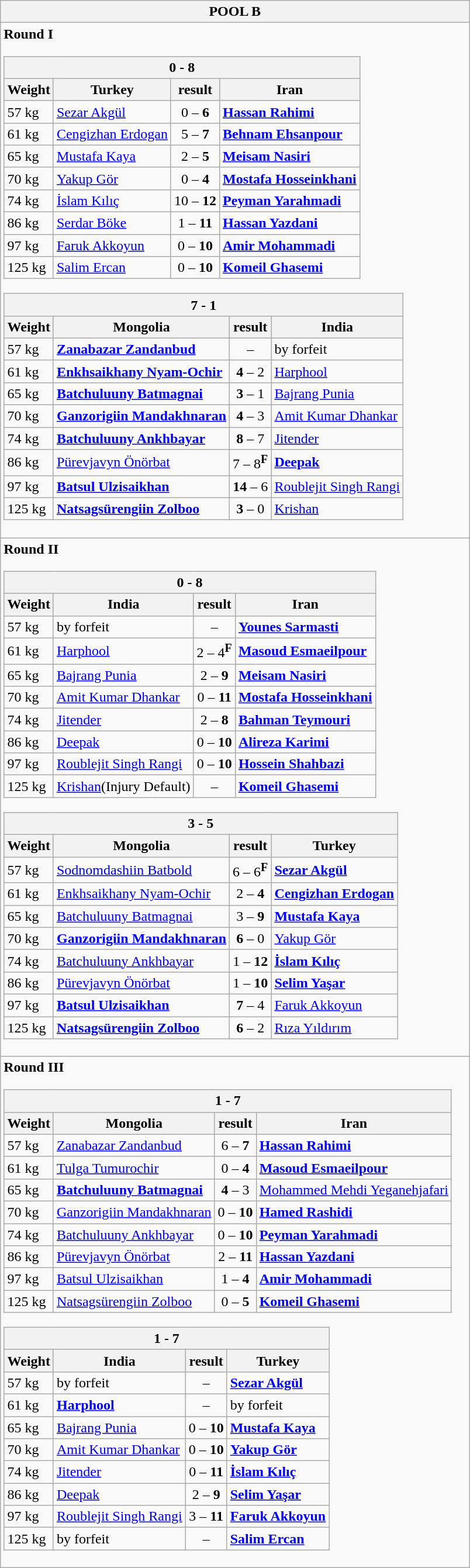<table class="wikitable outercollapse">
<tr>
<th>POOL B</th>
</tr>
<tr>
<td><strong>Round I</strong><br><table class="wikitable collapsible innercollapse">
<tr>
<th colspan=4> 0 - <strong>8</strong> </th>
</tr>
<tr>
<th>Weight</th>
<th>Turkey</th>
<th>result</th>
<th>Iran</th>
</tr>
<tr>
<td>57 kg</td>
<td><a href='#'>Sezar Akgül</a></td>
<td align=center>0 – <strong>6</strong></td>
<td><strong><a href='#'>Hassan Rahimi</a></strong></td>
</tr>
<tr>
<td>61 kg</td>
<td><a href='#'>Cengizhan Erdogan</a></td>
<td align=center>5 – <strong>7</strong></td>
<td><strong><a href='#'>Behnam Ehsanpour</a></strong></td>
</tr>
<tr>
<td>65 kg</td>
<td><a href='#'>Mustafa Kaya</a></td>
<td align=center>2 – <strong>5</strong></td>
<td><strong><a href='#'>Meisam Nasiri</a></strong></td>
</tr>
<tr>
<td>70 kg</td>
<td><a href='#'>Yakup Gör</a></td>
<td align=center>0 – <strong>4</strong></td>
<td><strong><a href='#'>Mostafa Hosseinkhani</a></strong></td>
</tr>
<tr>
<td>74 kg</td>
<td><a href='#'>İslam Kılıç</a></td>
<td align=center>10 – <strong>12</strong></td>
<td><strong><a href='#'>Peyman Yarahmadi</a></strong></td>
</tr>
<tr>
<td>86 kg</td>
<td><a href='#'>Serdar Böke</a></td>
<td align=center>1 – <strong>11</strong></td>
<td><strong><a href='#'>Hassan Yazdani</a></strong></td>
</tr>
<tr>
<td>97 kg</td>
<td><a href='#'>Faruk Akkoyun</a></td>
<td align=center>0 – <strong>10</strong></td>
<td><strong><a href='#'>Amir Mohammadi</a></strong></td>
</tr>
<tr>
<td>125 kg</td>
<td><a href='#'>Salim Ercan</a></td>
<td align=center>0 – <strong>10</strong></td>
<td><strong><a href='#'>Komeil Ghasemi</a></strong></td>
</tr>
</table>
<table class="wikitable collapsible innercollapse">
<tr>
<th colspan=4> 7 - 1 </th>
</tr>
<tr>
<th>Weight</th>
<th>Mongolia</th>
<th>result</th>
<th>India</th>
</tr>
<tr>
<td>57 kg</td>
<td><strong><a href='#'>Zanabazar Zandanbud</a></strong></td>
<td align=center>–</td>
<td>by forfeit</td>
</tr>
<tr>
<td>61 kg</td>
<td><strong><a href='#'>Enkhsaikhany Nyam-Ochir</a></strong></td>
<td align=center><strong>4</strong> – 2</td>
<td><a href='#'>Harphool</a></td>
</tr>
<tr>
<td>65 kg</td>
<td><strong><a href='#'>Batchuluuny Batmagnai</a></strong></td>
<td align=center><strong>3</strong> – 1</td>
<td><a href='#'>Bajrang Punia</a></td>
</tr>
<tr>
<td>70 kg</td>
<td><strong><a href='#'>Ganzorigiin Mandakhnaran</a></strong></td>
<td align=center><strong>4</strong> – 3</td>
<td><a href='#'>Amit Kumar Dhankar</a></td>
</tr>
<tr>
<td>74 kg</td>
<td><strong><a href='#'>Batchuluuny Ankhbayar</a></strong></td>
<td align=center><strong>8</strong> – 7</td>
<td><a href='#'>Jitender</a></td>
</tr>
<tr>
<td>86 kg</td>
<td><a href='#'>Pürevjavyn Önörbat</a></td>
<td align=center>7 – 8<sup><strong>F</strong></sup></td>
<td><strong><a href='#'>Deepak</a></strong></td>
</tr>
<tr>
<td>97 kg</td>
<td><strong><a href='#'>Batsul Ulzisaikhan</a></strong></td>
<td align=center><strong>14</strong> – 6</td>
<td><a href='#'>Roublejit Singh Rangi</a></td>
</tr>
<tr>
<td>125 kg</td>
<td><strong><a href='#'>Natsagsürengiin Zolboo</a></strong></td>
<td align=center><strong>3</strong> – 0</td>
<td><a href='#'>Krishan</a></td>
</tr>
</table>
</td>
</tr>
<tr>
<td><strong>Round II</strong><br><table class="wikitable collapsible innercollapse">
<tr>
<th colspan=4> 0 - 8 </th>
</tr>
<tr>
<th>Weight</th>
<th>India</th>
<th>result</th>
<th>Iran</th>
</tr>
<tr>
<td>57 kg</td>
<td>by forfeit</td>
<td align=center>–</td>
<td><strong><a href='#'>Younes Sarmasti</a></strong></td>
</tr>
<tr>
<td>61 kg</td>
<td><a href='#'>Harphool</a></td>
<td align=center>2 – 4<sup><strong>F</strong></sup></td>
<td><strong><a href='#'>Masoud Esmaeilpour</a></strong></td>
</tr>
<tr>
<td>65 kg</td>
<td><a href='#'>Bajrang Punia</a></td>
<td align=center>2 – <strong>9</strong></td>
<td><strong><a href='#'>Meisam Nasiri</a></strong></td>
</tr>
<tr>
<td>70 kg</td>
<td><a href='#'>Amit Kumar Dhankar</a></td>
<td align=center>0 – <strong>11</strong></td>
<td><strong><a href='#'>Mostafa Hosseinkhani</a></strong></td>
</tr>
<tr>
<td>74 kg</td>
<td><a href='#'>Jitender</a></td>
<td align=center>2 – <strong>8</strong></td>
<td><strong><a href='#'>Bahman Teymouri</a></strong></td>
</tr>
<tr>
<td>86 kg</td>
<td><a href='#'>Deepak</a></td>
<td align=center>0 – <strong>10</strong></td>
<td><strong><a href='#'>Alireza Karimi</a></strong></td>
</tr>
<tr>
<td>97 kg</td>
<td><a href='#'>Roublejit Singh Rangi</a></td>
<td align=center>0 – <strong>10</strong></td>
<td><strong><a href='#'>Hossein Shahbazi</a></strong></td>
</tr>
<tr>
<td>125 kg</td>
<td><a href='#'>Krishan</a>(Injury Default)</td>
<td align=center>–</td>
<td><strong><a href='#'>Komeil Ghasemi</a></strong></td>
</tr>
</table>
<table class="wikitable collapsible innercollapse">
<tr>
<th colspan=4> 3 - 5 </th>
</tr>
<tr>
<th>Weight</th>
<th>Mongolia</th>
<th>result</th>
<th>Turkey</th>
</tr>
<tr>
<td>57 kg</td>
<td><a href='#'>Sodnomdashiin Batbold</a></td>
<td align=center>6 – 6<sup><strong>F</strong></sup></td>
<td><strong><a href='#'>Sezar Akgül</a></strong></td>
</tr>
<tr>
<td>61 kg</td>
<td><a href='#'>Enkhsaikhany Nyam-Ochir</a></td>
<td align=center>2 – <strong>4</strong></td>
<td><strong><a href='#'>Cengizhan Erdogan</a></strong></td>
</tr>
<tr>
<td>65 kg</td>
<td><a href='#'>Batchuluuny Batmagnai</a></td>
<td align=center>3 – <strong>9</strong></td>
<td><strong><a href='#'>Mustafa Kaya</a></strong></td>
</tr>
<tr>
<td>70 kg</td>
<td><strong><a href='#'>Ganzorigiin Mandakhnaran</a></strong></td>
<td align=center><strong>6</strong> – 0</td>
<td><a href='#'>Yakup Gör</a></td>
</tr>
<tr>
<td>74 kg</td>
<td><a href='#'>Batchuluuny Ankhbayar</a></td>
<td align=center>1 – <strong>12</strong></td>
<td><strong><a href='#'>İslam Kılıç</a></strong></td>
</tr>
<tr>
<td>86 kg</td>
<td><a href='#'>Pürevjavyn Önörbat</a></td>
<td align=center>1 – <strong>10</strong></td>
<td><strong><a href='#'>Selim Yaşar</a></strong></td>
</tr>
<tr>
<td>97 kg</td>
<td><strong><a href='#'>Batsul Ulzisaikhan</a></strong></td>
<td align=center><strong>7</strong> – 4</td>
<td><a href='#'>Faruk Akkoyun</a></td>
</tr>
<tr>
<td>125 kg</td>
<td><strong><a href='#'>Natsagsürengiin Zolboo</a></strong></td>
<td align=center><strong>6</strong> – 2</td>
<td><a href='#'>Rıza Yıldırım</a></td>
</tr>
</table>
</td>
</tr>
<tr>
<td><strong>Round III</strong><br><table class="wikitable collapsible innercollapse">
<tr>
<th colspan=4> 1 - 7 </th>
</tr>
<tr>
<th>Weight</th>
<th>Mongolia</th>
<th>result</th>
<th>Iran</th>
</tr>
<tr>
<td>57 kg</td>
<td><a href='#'>Zanabazar Zandanbud</a></td>
<td align=center>6 – <strong>7</strong></td>
<td><strong><a href='#'>Hassan Rahimi</a></strong></td>
</tr>
<tr>
<td>61 kg</td>
<td><a href='#'>Tulga Tumurochir</a></td>
<td align=center>0 – <strong>4</strong></td>
<td><strong><a href='#'>Masoud Esmaeilpour</a></strong></td>
</tr>
<tr>
<td>65 kg</td>
<td><strong><a href='#'>Batchuluuny Batmagnai</a></strong></td>
<td align=center><strong>4</strong> – 3</td>
<td><a href='#'>Mohammed Mehdi Yeganehjafari</a></td>
</tr>
<tr>
<td>70 kg</td>
<td><a href='#'>Ganzorigiin Mandakhnaran</a></td>
<td align=center>0 – <strong>10</strong></td>
<td><strong><a href='#'>Hamed Rashidi</a></strong></td>
</tr>
<tr>
<td>74 kg</td>
<td><a href='#'>Batchuluuny Ankhbayar</a></td>
<td align=center>0 – <strong>10</strong></td>
<td><strong><a href='#'>Peyman Yarahmadi</a></strong></td>
</tr>
<tr>
<td>86 kg</td>
<td><a href='#'>Pürevjavyn Önörbat</a></td>
<td align=center>2 – <strong>11</strong></td>
<td><strong><a href='#'>Hassan Yazdani</a></strong></td>
</tr>
<tr>
<td>97 kg</td>
<td><a href='#'>Batsul Ulzisaikhan</a></td>
<td align=center>1 – <strong>4</strong></td>
<td><strong><a href='#'>Amir Mohammadi</a></strong></td>
</tr>
<tr>
<td>125 kg</td>
<td><a href='#'>Natsagsürengiin Zolboo</a></td>
<td align=center>0 – <strong>5</strong></td>
<td><strong><a href='#'>Komeil Ghasemi</a></strong></td>
</tr>
</table>
<table class="wikitable collapsible innercollapse">
<tr>
<th colspan=4> 1 - 7 </th>
</tr>
<tr>
<th>Weight</th>
<th>India</th>
<th>result</th>
<th>Turkey</th>
</tr>
<tr>
<td>57 kg</td>
<td>by forfeit</td>
<td align=center>–</td>
<td><strong><a href='#'>Sezar Akgül</a></strong></td>
</tr>
<tr>
<td>61 kg</td>
<td><strong><a href='#'>Harphool</a></strong></td>
<td align=center>–</td>
<td>by forfeit</td>
</tr>
<tr>
<td>65 kg</td>
<td><a href='#'>Bajrang Punia</a></td>
<td align=center>0 – <strong>10</strong></td>
<td><strong><a href='#'>Mustafa Kaya</a></strong></td>
</tr>
<tr>
<td>70 kg</td>
<td><a href='#'>Amit Kumar Dhankar</a></td>
<td align=center>0 – <strong>10</strong></td>
<td><strong><a href='#'>Yakup Gör</a></strong></td>
</tr>
<tr>
<td>74 kg</td>
<td><a href='#'>Jitender</a></td>
<td align=center>0 – <strong>11</strong></td>
<td><strong><a href='#'>İslam Kılıç</a></strong></td>
</tr>
<tr>
<td>86 kg</td>
<td><a href='#'>Deepak</a></td>
<td align=center>2 – <strong>9</strong></td>
<td><strong><a href='#'>Selim Yaşar</a></strong></td>
</tr>
<tr>
<td>97 kg</td>
<td><a href='#'>Roublejit Singh Rangi</a></td>
<td align=center>3 – <strong>11</strong></td>
<td><strong><a href='#'>Faruk Akkoyun</a></strong></td>
</tr>
<tr>
<td>125 kg</td>
<td>by forfeit</td>
<td align=center>–</td>
<td><strong><a href='#'>Salim Ercan</a></strong></td>
</tr>
</table>
</td>
</tr>
</table>
